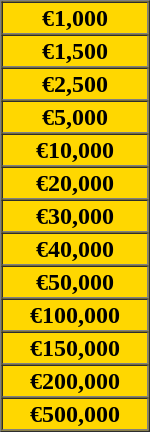<table border=1 cellspacing=0 cellpadding=1 width=100px style="background:gold;text-align:center">
<tr>
<td><strong>€1,000</strong></td>
</tr>
<tr>
<td><strong>€1,500</strong></td>
</tr>
<tr>
<td><strong>€2,500</strong></td>
</tr>
<tr>
<td><strong>€5,000</strong></td>
</tr>
<tr>
<td><strong>€10,000</strong></td>
</tr>
<tr>
<td><strong>€20,000</strong></td>
</tr>
<tr>
<td><strong>€30,000</strong></td>
</tr>
<tr>
<td><strong>€40,000</strong></td>
</tr>
<tr>
<td><strong>€50,000</strong></td>
</tr>
<tr>
<td><strong>€100,000</strong></td>
</tr>
<tr>
<td><strong>€150,000</strong></td>
</tr>
<tr>
<td><strong>€200,000</strong></td>
</tr>
<tr>
<td><strong>€500,000</strong></td>
</tr>
</table>
